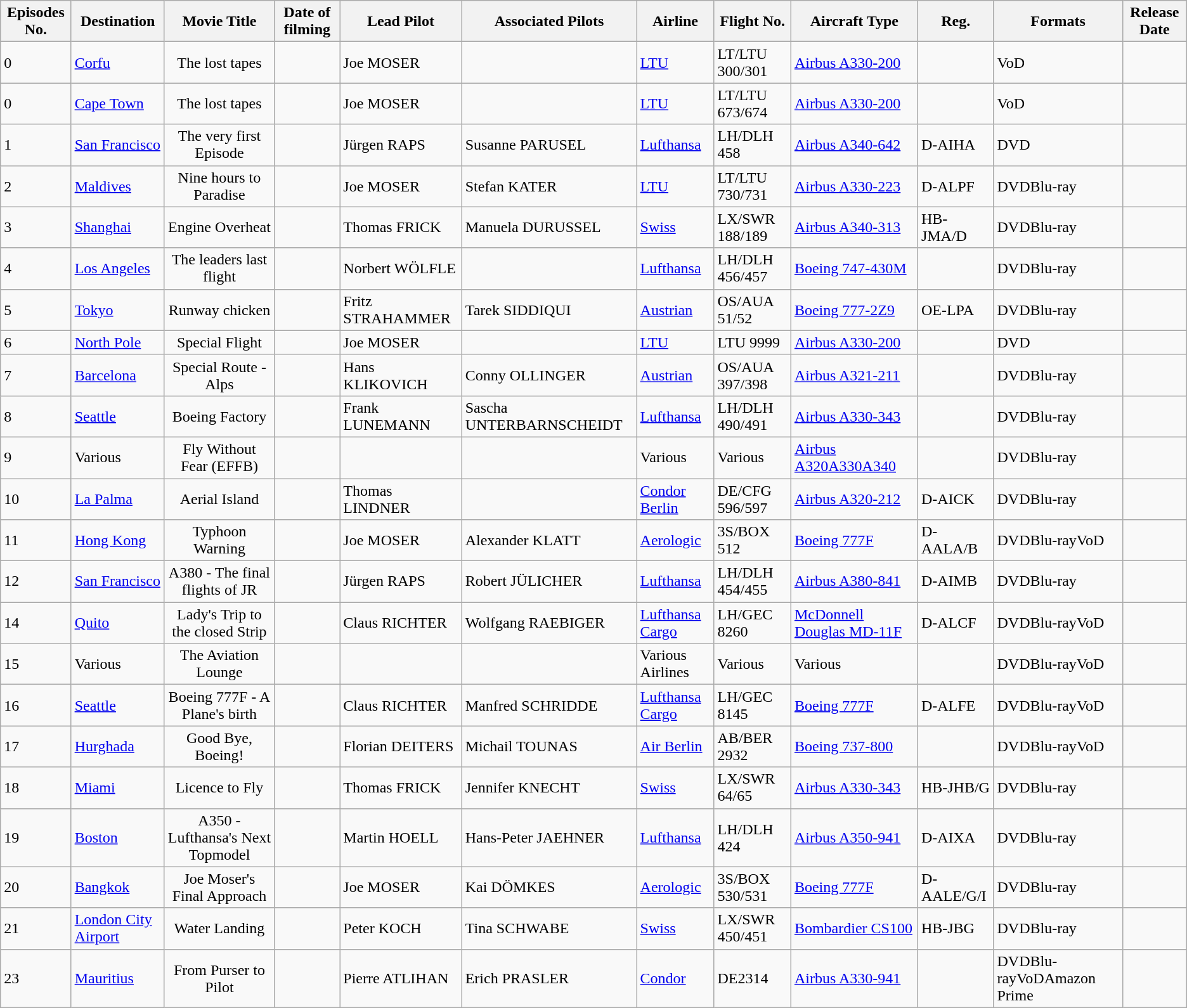<table class="wikitable sortable">
<tr>
<th>Episodes No.</th>
<th>Destination</th>
<th>Movie Title</th>
<th>Date of filming</th>
<th>Lead Pilot</th>
<th>Associated Pilots</th>
<th>Airline</th>
<th>Flight No.</th>
<th>Aircraft Type</th>
<th>Reg.</th>
<th>Formats</th>
<th>Release Date</th>
</tr>
<tr>
<td>0</td>
<td><a href='#'>Corfu</a></td>
<td align="center">The lost tapes</td>
<td></td>
<td>Joe MOSER</td>
<td></td>
<td><a href='#'>LTU</a></td>
<td>LT/LTU 300/301</td>
<td><a href='#'>Airbus A330-200</a></td>
<td></td>
<td>VoD</td>
<td></td>
</tr>
<tr>
<td>0</td>
<td><a href='#'>Cape Town</a></td>
<td align="center">The lost tapes</td>
<td></td>
<td>Joe MOSER</td>
<td></td>
<td><a href='#'>LTU</a></td>
<td>LT/LTU 673/674</td>
<td><a href='#'>Airbus A330-200</a></td>
<td></td>
<td>VoD</td>
<td></td>
</tr>
<tr>
<td>1</td>
<td><a href='#'>San Francisco</a></td>
<td align="center">The very first Episode</td>
<td></td>
<td>Jürgen RAPS</td>
<td>Susanne PARUSEL</td>
<td><a href='#'>Lufthansa</a></td>
<td>LH/DLH 458</td>
<td><a href='#'>Airbus A340-642</a></td>
<td>D-AIHA</td>
<td>DVD</td>
<td></td>
</tr>
<tr>
<td>2</td>
<td><a href='#'>Maldives</a></td>
<td align="center">Nine hours to Paradise</td>
<td></td>
<td>Joe MOSER</td>
<td>Stefan KATER</td>
<td><a href='#'>LTU</a></td>
<td>LT/LTU 730/731</td>
<td><a href='#'>Airbus A330-223</a></td>
<td>D-ALPF</td>
<td>DVDBlu-ray</td>
<td></td>
</tr>
<tr>
<td>3</td>
<td><a href='#'>Shanghai</a></td>
<td align="center">Engine Overheat</td>
<td></td>
<td>Thomas FRICK</td>
<td>Manuela DURUSSEL</td>
<td><a href='#'>Swiss</a></td>
<td>LX/SWR 188/189</td>
<td><a href='#'>Airbus A340-313</a></td>
<td>HB-JMA/D</td>
<td>DVDBlu-ray</td>
<td></td>
</tr>
<tr>
<td>4</td>
<td><a href='#'>Los Angeles</a></td>
<td align="center">The leaders last flight</td>
<td></td>
<td>Norbert WÖLFLE</td>
<td></td>
<td><a href='#'>Lufthansa</a></td>
<td>LH/DLH 456/457</td>
<td><a href='#'>Boeing 747-430M</a></td>
<td></td>
<td>DVDBlu-ray</td>
<td></td>
</tr>
<tr>
<td>5</td>
<td><a href='#'>Tokyo</a></td>
<td align="center">Runway chicken</td>
<td></td>
<td>Fritz STRAHAMMER</td>
<td>Tarek SIDDIQUI</td>
<td><a href='#'>Austrian</a></td>
<td>OS/AUA 51/52</td>
<td><a href='#'>Boeing 777-2Z9</a></td>
<td>OE-LPA</td>
<td>DVDBlu-ray</td>
<td></td>
</tr>
<tr>
<td>6</td>
<td><a href='#'>North Pole</a></td>
<td align="center">Special Flight</td>
<td></td>
<td>Joe MOSER</td>
<td></td>
<td><a href='#'>LTU</a></td>
<td>LTU 9999</td>
<td><a href='#'>Airbus A330-200</a></td>
<td></td>
<td>DVD</td>
<td></td>
</tr>
<tr>
<td>7</td>
<td><a href='#'>Barcelona</a></td>
<td align="center">Special Route - Alps</td>
<td></td>
<td>Hans KLIKOVICH</td>
<td>Conny OLLINGER</td>
<td><a href='#'>Austrian</a></td>
<td>OS/AUA 397/398</td>
<td><a href='#'>Airbus A321-211</a></td>
<td></td>
<td>DVDBlu-ray</td>
<td></td>
</tr>
<tr>
<td>8</td>
<td><a href='#'>Seattle</a></td>
<td align="center">Boeing Factory</td>
<td></td>
<td>Frank LUNEMANN</td>
<td>Sascha UNTERBARNSCHEIDT</td>
<td><a href='#'>Lufthansa</a></td>
<td>LH/DLH 490/491</td>
<td><a href='#'>Airbus A330-343</a></td>
<td></td>
<td>DVDBlu-ray</td>
<td></td>
</tr>
<tr>
<td>9</td>
<td>Various</td>
<td align="center">Fly Without Fear (EFFB)</td>
<td></td>
<td></td>
<td></td>
<td>Various</td>
<td>Various</td>
<td><a href='#'>Airbus A320</a><a href='#'>A330</a><a href='#'>A340</a></td>
<td></td>
<td>DVDBlu-ray</td>
<td></td>
</tr>
<tr>
<td>10</td>
<td><a href='#'>La Palma</a></td>
<td align="center">Aerial Island</td>
<td></td>
<td>Thomas LINDNER</td>
<td></td>
<td><a href='#'>Condor Berlin</a></td>
<td>DE/CFG 596/597</td>
<td><a href='#'>Airbus A320-212</a></td>
<td>D-AICK</td>
<td>DVDBlu-ray</td>
<td></td>
</tr>
<tr>
<td>11</td>
<td><a href='#'>Hong Kong</a></td>
<td align="center">Typhoon Warning</td>
<td></td>
<td>Joe MOSER</td>
<td>Alexander KLATT</td>
<td><a href='#'>Aerologic</a></td>
<td>3S/BOX 512</td>
<td><a href='#'>Boeing 777F</a></td>
<td>D-AALA/B</td>
<td>DVDBlu-rayVoD</td>
<td></td>
</tr>
<tr>
<td>12</td>
<td><a href='#'>San Francisco</a></td>
<td align="center">A380 - The final flights of JR</td>
<td></td>
<td>Jürgen RAPS</td>
<td>Robert JÜLICHER</td>
<td><a href='#'>Lufthansa</a></td>
<td>LH/DLH 454/455</td>
<td><a href='#'>Airbus A380-841</a></td>
<td>D-AIMB</td>
<td>DVDBlu-ray</td>
<td></td>
</tr>
<tr>
<td>14</td>
<td><a href='#'>Quito</a></td>
<td align="center">Lady's Trip to the closed Strip</td>
<td></td>
<td>Claus RICHTER</td>
<td>Wolfgang RAEBIGER</td>
<td><a href='#'>Lufthansa Cargo</a></td>
<td>LH/GEC 8260</td>
<td><a href='#'>McDonnell Douglas MD-11F</a></td>
<td>D-ALCF</td>
<td>DVDBlu-rayVoD</td>
<td></td>
</tr>
<tr>
<td>15</td>
<td>Various</td>
<td align="center">The Aviation Lounge</td>
<td></td>
<td></td>
<td></td>
<td>Various Airlines</td>
<td>Various</td>
<td>Various</td>
<td></td>
<td>DVDBlu-rayVoD</td>
<td></td>
</tr>
<tr>
<td>16</td>
<td><a href='#'>Seattle</a></td>
<td align="center">Boeing 777F - A Plane's birth</td>
<td></td>
<td>Claus RICHTER</td>
<td>Manfred SCHRIDDE</td>
<td><a href='#'>Lufthansa Cargo</a></td>
<td>LH/GEC 8145</td>
<td><a href='#'>Boeing 777F</a></td>
<td>D-ALFE</td>
<td>DVDBlu-rayVoD</td>
<td></td>
</tr>
<tr>
<td>17</td>
<td><a href='#'>Hurghada</a></td>
<td align="center">Good Bye, Boeing!</td>
<td></td>
<td>Florian DEITERS</td>
<td>Michail TOUNAS</td>
<td><a href='#'>Air Berlin</a></td>
<td>AB/BER 2932</td>
<td><a href='#'>Boeing 737-800</a></td>
<td></td>
<td>DVDBlu-rayVoD</td>
<td></td>
</tr>
<tr>
<td>18</td>
<td><a href='#'>Miami</a></td>
<td align="center">Licence to Fly</td>
<td></td>
<td>Thomas FRICK</td>
<td>Jennifer KNECHT</td>
<td><a href='#'>Swiss</a></td>
<td>LX/SWR 64/65</td>
<td><a href='#'>Airbus A330-343</a></td>
<td>HB-JHB/G</td>
<td>DVDBlu-ray</td>
<td></td>
</tr>
<tr>
<td>19</td>
<td><a href='#'>Boston</a></td>
<td align="center">A350 - Lufthansa's Next Topmodel</td>
<td></td>
<td>Martin HOELL</td>
<td>Hans-Peter JAEHNER</td>
<td><a href='#'>Lufthansa</a></td>
<td>LH/DLH 424</td>
<td><a href='#'>Airbus A350-941</a></td>
<td>D-AIXA</td>
<td>DVDBlu-ray</td>
<td></td>
</tr>
<tr>
<td>20</td>
<td><a href='#'>Bangkok</a></td>
<td align="center">Joe Moser's Final Approach</td>
<td></td>
<td>Joe MOSER</td>
<td>Kai DÖMKES</td>
<td><a href='#'>Aerologic</a></td>
<td>3S/BOX 530/531</td>
<td><a href='#'>Boeing 777F</a></td>
<td>D-AALE/G/I</td>
<td>DVDBlu-ray</td>
<td></td>
</tr>
<tr>
<td>21</td>
<td><a href='#'>London City Airport</a></td>
<td align="center">Water Landing</td>
<td></td>
<td>Peter KOCH</td>
<td>Tina SCHWABE</td>
<td><a href='#'>Swiss</a></td>
<td>LX/SWR 450/451</td>
<td><a href='#'>Bombardier CS100</a></td>
<td>HB-JBG</td>
<td>DVDBlu-ray</td>
<td></td>
</tr>
<tr>
<td>23</td>
<td><a href='#'>Mauritius</a></td>
<td align="center">From Purser to Pilot</td>
<td></td>
<td>Pierre ATLIHAN</td>
<td>Erich PRASLER</td>
<td><a href='#'>Condor</a></td>
<td>DE2314</td>
<td><a href='#'>Airbus A330-941</a></td>
<td></td>
<td>DVDBlu-rayVoDAmazon Prime</td>
<td></td>
</tr>
</table>
